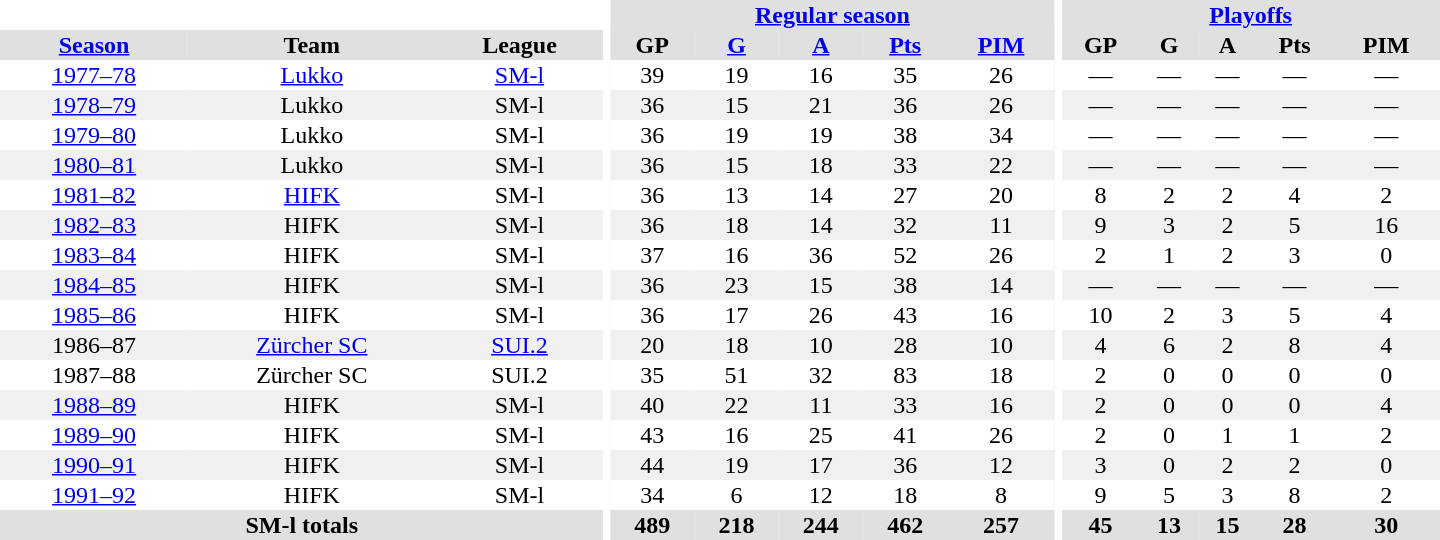<table border="0" cellpadding="1" cellspacing="0" style="text-align:center; width:60em">
<tr bgcolor="#e0e0e0">
<th colspan="3" bgcolor="#ffffff"></th>
<th rowspan="100" bgcolor="#ffffff"></th>
<th colspan="5"><a href='#'>Regular season</a></th>
<th rowspan="100" bgcolor="#ffffff"></th>
<th colspan="5"><a href='#'>Playoffs</a></th>
</tr>
<tr bgcolor="#e0e0e0">
<th><a href='#'>Season</a></th>
<th>Team</th>
<th>League</th>
<th>GP</th>
<th><a href='#'>G</a></th>
<th><a href='#'>A</a></th>
<th><a href='#'>Pts</a></th>
<th><a href='#'>PIM</a></th>
<th>GP</th>
<th>G</th>
<th>A</th>
<th>Pts</th>
<th>PIM</th>
</tr>
<tr>
<td><a href='#'>1977–78</a></td>
<td><a href='#'>Lukko</a></td>
<td><a href='#'>SM-l</a></td>
<td>39</td>
<td>19</td>
<td>16</td>
<td>35</td>
<td>26</td>
<td>—</td>
<td>—</td>
<td>—</td>
<td>—</td>
<td>—</td>
</tr>
<tr bgcolor="#f0f0f0">
<td><a href='#'>1978–79</a></td>
<td>Lukko</td>
<td>SM-l</td>
<td>36</td>
<td>15</td>
<td>21</td>
<td>36</td>
<td>26</td>
<td>—</td>
<td>—</td>
<td>—</td>
<td>—</td>
<td>—</td>
</tr>
<tr>
<td><a href='#'>1979–80</a></td>
<td>Lukko</td>
<td>SM-l</td>
<td>36</td>
<td>19</td>
<td>19</td>
<td>38</td>
<td>34</td>
<td>—</td>
<td>—</td>
<td>—</td>
<td>—</td>
<td>—</td>
</tr>
<tr bgcolor="#f0f0f0">
<td><a href='#'>1980–81</a></td>
<td>Lukko</td>
<td>SM-l</td>
<td>36</td>
<td>15</td>
<td>18</td>
<td>33</td>
<td>22</td>
<td>—</td>
<td>—</td>
<td>—</td>
<td>—</td>
<td>—</td>
</tr>
<tr>
<td><a href='#'>1981–82</a></td>
<td><a href='#'>HIFK</a></td>
<td>SM-l</td>
<td>36</td>
<td>13</td>
<td>14</td>
<td>27</td>
<td>20</td>
<td>8</td>
<td>2</td>
<td>2</td>
<td>4</td>
<td>2</td>
</tr>
<tr bgcolor="#f0f0f0">
<td><a href='#'>1982–83</a></td>
<td>HIFK</td>
<td>SM-l</td>
<td>36</td>
<td>18</td>
<td>14</td>
<td>32</td>
<td>11</td>
<td>9</td>
<td>3</td>
<td>2</td>
<td>5</td>
<td>16</td>
</tr>
<tr>
<td><a href='#'>1983–84</a></td>
<td>HIFK</td>
<td>SM-l</td>
<td>37</td>
<td>16</td>
<td>36</td>
<td>52</td>
<td>26</td>
<td>2</td>
<td>1</td>
<td>2</td>
<td>3</td>
<td>0</td>
</tr>
<tr bgcolor="#f0f0f0">
<td><a href='#'>1984–85</a></td>
<td>HIFK</td>
<td>SM-l</td>
<td>36</td>
<td>23</td>
<td>15</td>
<td>38</td>
<td>14</td>
<td>—</td>
<td>—</td>
<td>—</td>
<td>—</td>
<td>—</td>
</tr>
<tr>
<td><a href='#'>1985–86</a></td>
<td>HIFK</td>
<td>SM-l</td>
<td>36</td>
<td>17</td>
<td>26</td>
<td>43</td>
<td>16</td>
<td>10</td>
<td>2</td>
<td>3</td>
<td>5</td>
<td>4</td>
</tr>
<tr bgcolor="#f0f0f0">
<td>1986–87</td>
<td><a href='#'>Zürcher SC</a></td>
<td><a href='#'>SUI.2</a></td>
<td>20</td>
<td>18</td>
<td>10</td>
<td>28</td>
<td>10</td>
<td>4</td>
<td>6</td>
<td>2</td>
<td>8</td>
<td>4</td>
</tr>
<tr>
<td>1987–88</td>
<td>Zürcher SC</td>
<td>SUI.2</td>
<td>35</td>
<td>51</td>
<td>32</td>
<td>83</td>
<td>18</td>
<td>2</td>
<td>0</td>
<td>0</td>
<td>0</td>
<td>0</td>
</tr>
<tr bgcolor="#f0f0f0">
<td><a href='#'>1988–89</a></td>
<td>HIFK</td>
<td>SM-l</td>
<td>40</td>
<td>22</td>
<td>11</td>
<td>33</td>
<td>16</td>
<td>2</td>
<td>0</td>
<td>0</td>
<td>0</td>
<td>4</td>
</tr>
<tr>
<td><a href='#'>1989–90</a></td>
<td>HIFK</td>
<td>SM-l</td>
<td>43</td>
<td>16</td>
<td>25</td>
<td>41</td>
<td>26</td>
<td>2</td>
<td>0</td>
<td>1</td>
<td>1</td>
<td>2</td>
</tr>
<tr bgcolor="#f0f0f0">
<td><a href='#'>1990–91</a></td>
<td>HIFK</td>
<td>SM-l</td>
<td>44</td>
<td>19</td>
<td>17</td>
<td>36</td>
<td>12</td>
<td>3</td>
<td>0</td>
<td>2</td>
<td>2</td>
<td>0</td>
</tr>
<tr>
<td><a href='#'>1991–92</a></td>
<td>HIFK</td>
<td>SM-l</td>
<td>34</td>
<td>6</td>
<td>12</td>
<td>18</td>
<td>8</td>
<td>9</td>
<td>5</td>
<td>3</td>
<td>8</td>
<td>2</td>
</tr>
<tr bgcolor="#e0e0e0">
<th colspan="3">SM-l totals</th>
<th>489</th>
<th>218</th>
<th>244</th>
<th>462</th>
<th>257</th>
<th>45</th>
<th>13</th>
<th>15</th>
<th>28</th>
<th>30</th>
</tr>
</table>
